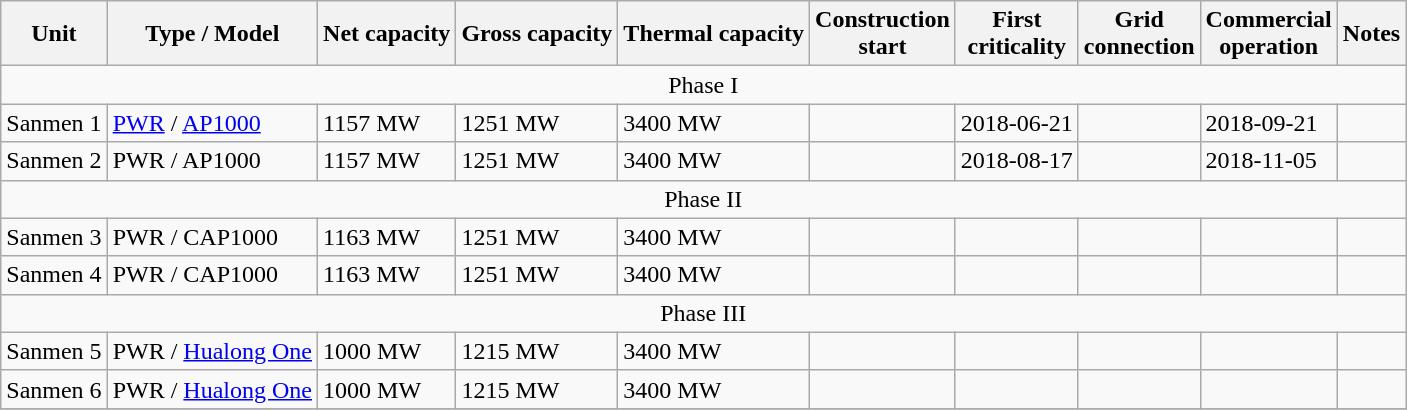<table class="wikitable">
<tr>
<th>Unit</th>
<th>Type / Model</th>
<th>Net capacity</th>
<th>Gross capacity</th>
<th>Thermal capacity</th>
<th>Construction<br> start</th>
<th>First<br> criticality</th>
<th>Grid<br> connection</th>
<th>Commercial<br> operation</th>
<th>Notes</th>
</tr>
<tr>
<td colspan="10" align="center">Phase I</td>
</tr>
<tr>
<td>Sanmen 1</td>
<td><a href='#'>PWR</a> / <a href='#'>AP1000</a></td>
<td>1157 MW</td>
<td>1251 MW</td>
<td>3400 MW</td>
<td></td>
<td>2018-06-21</td>
<td></td>
<td>2018-09-21</td>
<td></td>
</tr>
<tr>
<td>Sanmen 2</td>
<td>PWR / AP1000</td>
<td>1157 MW</td>
<td>1251 MW</td>
<td>3400 MW</td>
<td></td>
<td>2018-08-17</td>
<td></td>
<td>2018-11-05</td>
<td></td>
</tr>
<tr>
<td colspan="10" align="center">Phase II</td>
</tr>
<tr>
<td>Sanmen 3</td>
<td>PWR / CAP1000</td>
<td>1163 MW</td>
<td>1251 MW</td>
<td>3400 MW</td>
<td></td>
<td></td>
<td></td>
<td></td>
<td></td>
</tr>
<tr>
<td>Sanmen 4</td>
<td>PWR / CAP1000</td>
<td>1163 MW</td>
<td>1251 MW</td>
<td>3400 MW</td>
<td></td>
<td></td>
<td></td>
<td></td>
<td></td>
</tr>
<tr>
<td colspan="10" align="center">Phase III</td>
</tr>
<tr>
<td>Sanmen 5</td>
<td>PWR / <a href='#'>Hualong One</a></td>
<td>1000 MW</td>
<td>1215 MW</td>
<td>3400 MW</td>
<td></td>
<td></td>
<td></td>
<td></td>
<td></td>
</tr>
<tr>
<td>Sanmen 6</td>
<td>PWR / <a href='#'>Hualong One</a></td>
<td>1000 MW</td>
<td>1215 MW</td>
<td>3400 MW</td>
<td></td>
<td></td>
<td></td>
<td></td>
<td></td>
</tr>
<tr>
</tr>
</table>
